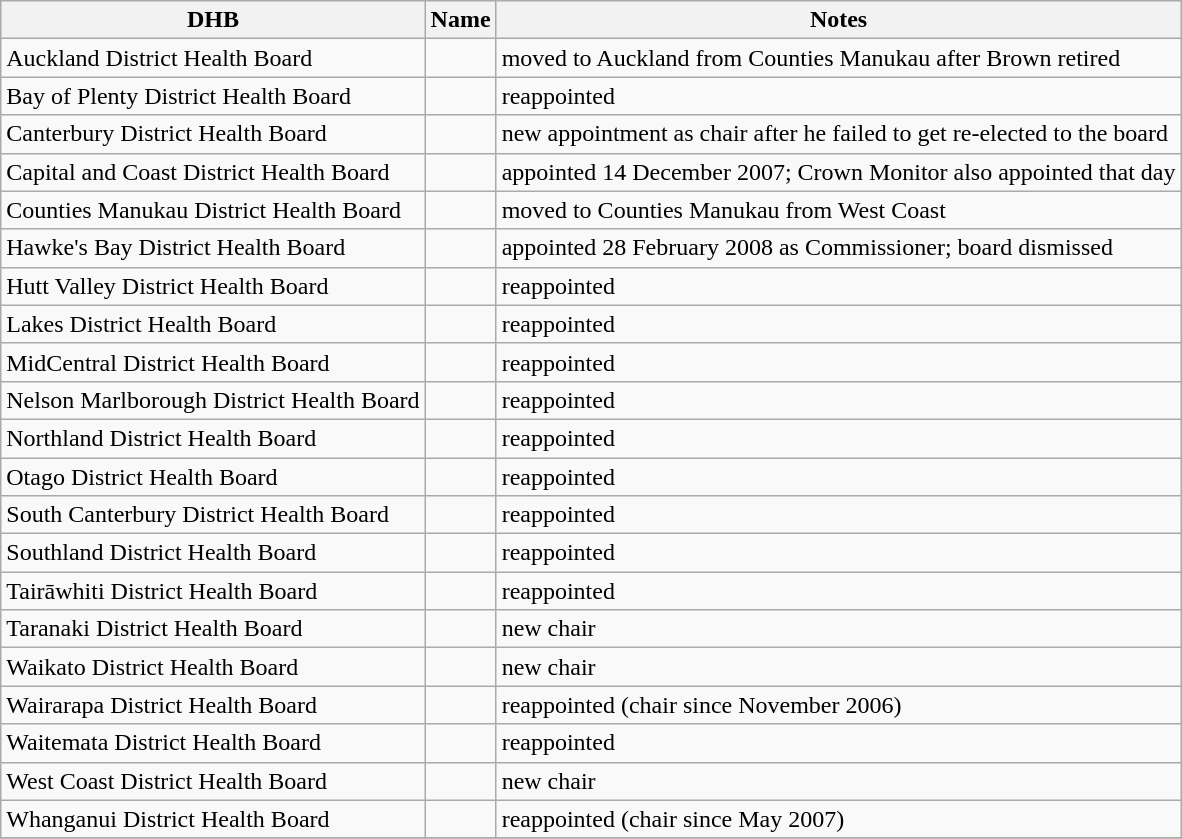<table class="wikitable sortable">
<tr>
<th>DHB</th>
<th>Name</th>
<th>Notes</th>
</tr>
<tr>
<td>Auckland District Health Board</td>
<td></td>
<td>moved to Auckland from Counties Manukau after Brown retired</td>
</tr>
<tr>
<td>Bay of Plenty District Health Board</td>
<td></td>
<td>reappointed</td>
</tr>
<tr>
<td>Canterbury District Health Board</td>
<td></td>
<td>new appointment as chair after he failed to get re-elected to the board</td>
</tr>
<tr>
<td>Capital and Coast District Health Board</td>
<td></td>
<td>appointed 14 December 2007; Crown Monitor also appointed that day</td>
</tr>
<tr>
<td>Counties Manukau District Health Board</td>
<td></td>
<td>moved to Counties Manukau from West Coast</td>
</tr>
<tr>
<td>Hawke's Bay District Health Board</td>
<td></td>
<td>appointed 28 February 2008 as Commissioner; board dismissed</td>
</tr>
<tr>
<td>Hutt Valley District Health Board</td>
<td></td>
<td>reappointed</td>
</tr>
<tr>
<td>Lakes District Health Board</td>
<td></td>
<td>reappointed</td>
</tr>
<tr>
<td>MidCentral District Health Board</td>
<td></td>
<td>reappointed</td>
</tr>
<tr>
<td>Nelson Marlborough District Health Board</td>
<td></td>
<td>reappointed</td>
</tr>
<tr>
<td>Northland District Health Board</td>
<td></td>
<td>reappointed</td>
</tr>
<tr>
<td>Otago District Health Board</td>
<td></td>
<td>reappointed</td>
</tr>
<tr>
<td>South Canterbury District Health Board</td>
<td></td>
<td>reappointed</td>
</tr>
<tr>
<td>Southland District Health Board</td>
<td></td>
<td>reappointed</td>
</tr>
<tr>
<td>Tairāwhiti District Health Board</td>
<td></td>
<td>reappointed</td>
</tr>
<tr>
<td>Taranaki District Health Board</td>
<td></td>
<td>new chair</td>
</tr>
<tr>
<td>Waikato District Health Board</td>
<td></td>
<td>new chair</td>
</tr>
<tr>
<td>Wairarapa District Health Board</td>
<td></td>
<td>reappointed (chair since November 2006)</td>
</tr>
<tr>
<td>Waitemata District Health Board</td>
<td></td>
<td>reappointed</td>
</tr>
<tr>
<td>West Coast District Health Board</td>
<td></td>
<td>new chair</td>
</tr>
<tr>
<td>Whanganui District Health Board</td>
<td></td>
<td>reappointed (chair since May 2007)</td>
</tr>
<tr>
</tr>
</table>
